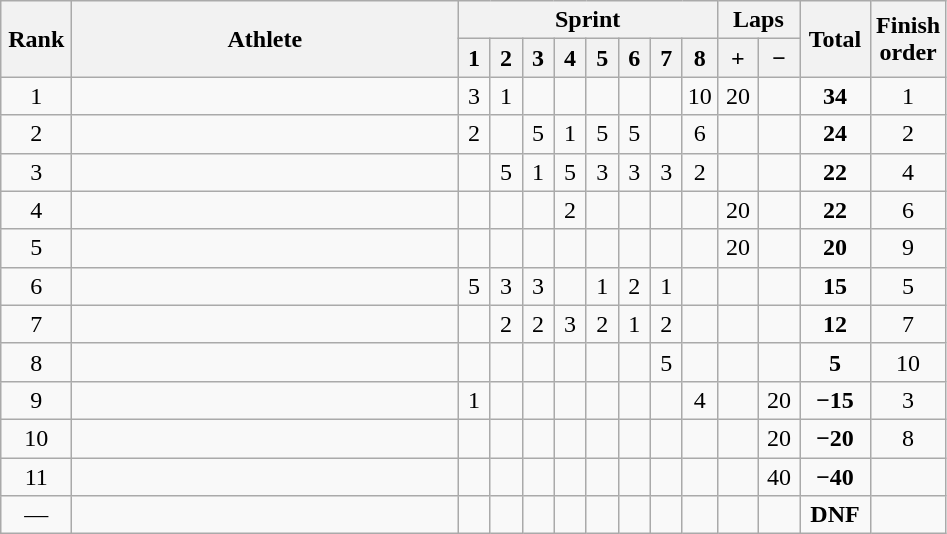<table class="wikitable" style="text-align:center">
<tr>
<th rowspan=2 width=40>Rank</th>
<th rowspan=2 width=250>Athlete</th>
<th colspan=8>Sprint</th>
<th colspan=2>Laps</th>
<th rowspan=2 width=40>Total</th>
<th rowspan=2 width=40>Finish order</th>
</tr>
<tr>
<th width=14>1</th>
<th width=14>2</th>
<th width=14>3</th>
<th width=14>4</th>
<th width=14>5</th>
<th width=14>6</th>
<th width=14>7</th>
<th width=14>8</th>
<th width=20>+</th>
<th width=20>−</th>
</tr>
<tr>
<td>1</td>
<td align=left></td>
<td>3</td>
<td>1</td>
<td></td>
<td></td>
<td></td>
<td></td>
<td></td>
<td>10</td>
<td>20</td>
<td></td>
<td><strong>34</strong></td>
<td>1</td>
</tr>
<tr>
<td>2</td>
<td align=left></td>
<td>2</td>
<td></td>
<td>5</td>
<td>1</td>
<td>5</td>
<td>5</td>
<td></td>
<td>6</td>
<td></td>
<td></td>
<td><strong>24</strong></td>
<td>2</td>
</tr>
<tr>
<td>3</td>
<td align=left></td>
<td></td>
<td>5</td>
<td>1</td>
<td>5</td>
<td>3</td>
<td>3</td>
<td>3</td>
<td>2</td>
<td></td>
<td></td>
<td><strong>22</strong></td>
<td>4</td>
</tr>
<tr>
<td>4</td>
<td align=left></td>
<td></td>
<td></td>
<td></td>
<td>2</td>
<td></td>
<td></td>
<td></td>
<td></td>
<td>20</td>
<td></td>
<td><strong>22</strong></td>
<td>6</td>
</tr>
<tr>
<td>5</td>
<td align=left></td>
<td></td>
<td></td>
<td></td>
<td></td>
<td></td>
<td></td>
<td></td>
<td></td>
<td>20</td>
<td></td>
<td><strong>20</strong></td>
<td>9</td>
</tr>
<tr>
<td>6</td>
<td align=left></td>
<td>5</td>
<td>3</td>
<td>3</td>
<td></td>
<td>1</td>
<td>2</td>
<td>1</td>
<td></td>
<td></td>
<td></td>
<td><strong>15</strong></td>
<td>5</td>
</tr>
<tr>
<td>7</td>
<td align=left></td>
<td></td>
<td>2</td>
<td>2</td>
<td>3</td>
<td>2</td>
<td>1</td>
<td>2</td>
<td></td>
<td></td>
<td></td>
<td><strong>12</strong></td>
<td>7</td>
</tr>
<tr>
<td>8</td>
<td align=left></td>
<td></td>
<td></td>
<td></td>
<td></td>
<td></td>
<td></td>
<td>5</td>
<td></td>
<td></td>
<td></td>
<td><strong>5</strong></td>
<td>10</td>
</tr>
<tr>
<td>9</td>
<td align=left></td>
<td>1</td>
<td></td>
<td></td>
<td></td>
<td></td>
<td></td>
<td></td>
<td>4</td>
<td></td>
<td>20</td>
<td><strong>−15</strong></td>
<td>3</td>
</tr>
<tr>
<td>10</td>
<td align=left></td>
<td></td>
<td></td>
<td></td>
<td></td>
<td></td>
<td></td>
<td></td>
<td></td>
<td></td>
<td>20</td>
<td><strong>−20</strong></td>
<td>8</td>
</tr>
<tr>
<td>11</td>
<td align=left></td>
<td></td>
<td></td>
<td></td>
<td></td>
<td></td>
<td></td>
<td></td>
<td></td>
<td></td>
<td>40</td>
<td><strong>−40</strong></td>
<td></td>
</tr>
<tr>
<td>—</td>
<td align=left></td>
<td></td>
<td></td>
<td></td>
<td></td>
<td></td>
<td></td>
<td></td>
<td></td>
<td></td>
<td></td>
<td><strong>DNF</strong></td>
<td></td>
</tr>
</table>
